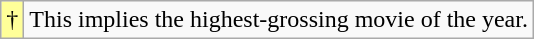<table class="wikitable">
<tr>
<td style="background-color:#FFFF99">†</td>
<td>This implies the highest-grossing movie of the year.</td>
</tr>
</table>
